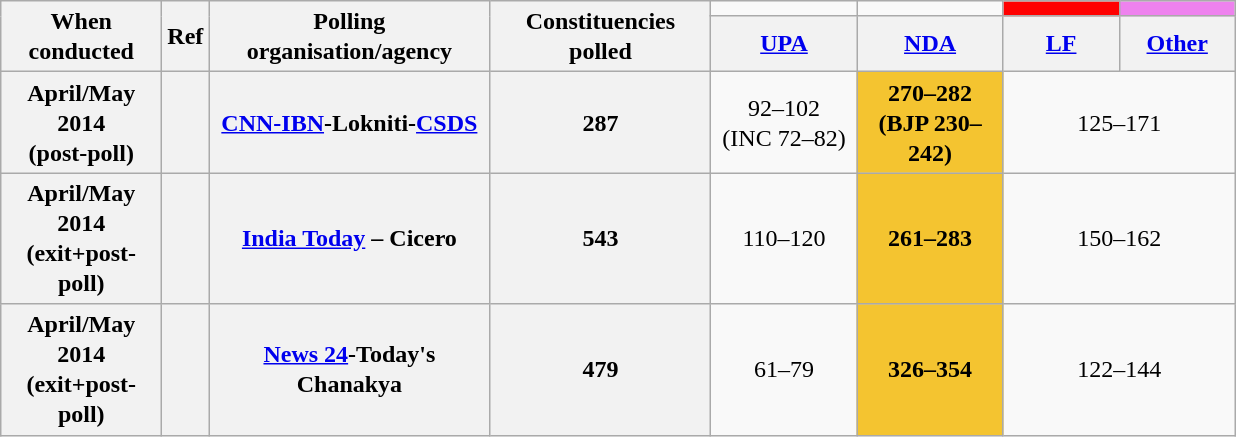<table class="wikitable" style="text-align:center;font-size:100%;line-height:20px;">
<tr>
<th class="wikitable" rowspan="2" width="100px">When conducted</th>
<th class="wikitable" rowspan="2" width="10px">Ref</th>
<th class="wikitable" rowspan="2" width="180px">Polling organisation/agency</th>
<th class="wikitable" rowspan="2" width="140px">Constituencies<br>polled</th>
<td bgcolor=></td>
<td bgcolor=></td>
<td style="background:red;"></td>
<td style="background:violet;"></td>
</tr>
<tr>
<th class="wikitable" width="90px"><a href='#'>UPA</a></th>
<th class="wikitable" width="90px"><a href='#'>NDA</a></th>
<th class="wikitable" width="70px"><a href='#'>LF</a></th>
<th class="wikitable" width="70px"><a href='#'>Other</a></th>
</tr>
<tr class="hintergrundfarbe2" style="text-align:center">
<th>April/May 2014 <br>(post-poll)</th>
<th></th>
<th><a href='#'>CNN-IBN</a>-Lokniti-<a href='#'>CSDS</a></th>
<th>287</th>
<td>92–102 <br>(INC 72–82)</td>
<td style="background:#F4C430;"><strong>270–282 <br>(BJP 230–242)</strong></td>
<td Colspan=2>125–171</td>
</tr>
<tr class="hintergrundfarbe2" style="text-align:center">
<th>April/May 2014 <br>(exit+post-poll)</th>
<th></th>
<th><a href='#'>India Today</a> – Cicero</th>
<th>543</th>
<td>110–120</td>
<td style="background:#F4C430;"><strong>261–283</strong></td>
<td Colspan=2>150–162</td>
</tr>
<tr class="hintergrundfarbe2" style="text-align:center">
<th>April/May 2014 <br>(exit+post-poll)</th>
<th></th>
<th><a href='#'>News 24</a>-Today's Chanakya</th>
<th>479</th>
<td>61–79 <br></td>
<td style="background:#F4C430;"><strong>326–354 <br></strong></td>
<td Colspan=2>122–144</td>
</tr>
</table>
